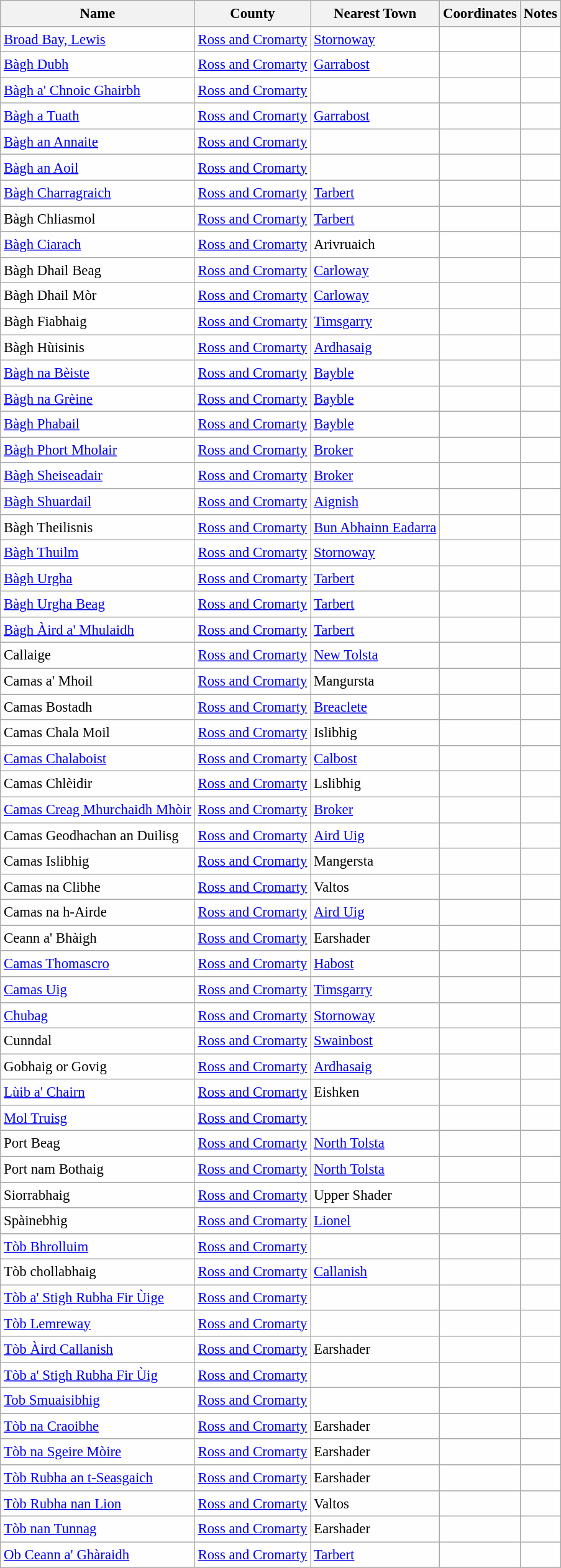<table class="wikitable sortable" style="table-layout:fixed;background-color:#FEFEFE;font-size:95%;padding:0.30em;line-height:1.35em;">
<tr>
<th scope="col">Name</th>
<th scope="col">County</th>
<th scope="col">Nearest Town</th>
<th scope="col" data-sort-type="number">Coordinates</th>
<th scope="col">Notes</th>
</tr>
<tr>
<td><a href='#'>Broad Bay, Lewis</a></td>
<td><a href='#'>Ross and Cromarty</a></td>
<td><a href='#'>Stornoway</a></td>
<td></td>
<td></td>
</tr>
<tr>
<td><a href='#'>Bàgh Dubh</a></td>
<td><a href='#'>Ross and Cromarty</a></td>
<td><a href='#'>Garrabost</a></td>
<td></td>
<td></td>
</tr>
<tr>
<td><a href='#'>Bàgh a' Chnoic Ghairbh</a></td>
<td><a href='#'>Ross and Cromarty</a></td>
<td></td>
<td></td>
<td></td>
</tr>
<tr>
<td><a href='#'>Bàgh a Tuath</a></td>
<td><a href='#'>Ross and Cromarty</a></td>
<td><a href='#'>Garrabost</a></td>
<td></td>
<td></td>
</tr>
<tr>
<td><a href='#'>Bàgh an Annaite</a></td>
<td><a href='#'>Ross and Cromarty</a></td>
<td></td>
<td></td>
</tr>
<tr>
<td><a href='#'>Bàgh an Aoil</a></td>
<td><a href='#'>Ross and Cromarty</a></td>
<td></td>
<td></td>
<td></td>
</tr>
<tr>
<td><a href='#'>Bàgh Charragraich</a></td>
<td><a href='#'>Ross and Cromarty</a></td>
<td><a href='#'>Tarbert</a></td>
<td></td>
<td></td>
</tr>
<tr>
<td>Bàgh Chliasmol</td>
<td><a href='#'>Ross and Cromarty</a></td>
<td><a href='#'>Tarbert</a></td>
<td></td>
<td></td>
</tr>
<tr>
<td><a href='#'>Bàgh Ciarach</a></td>
<td><a href='#'>Ross and Cromarty</a></td>
<td>Arivruaich</td>
<td></td>
<td></td>
</tr>
<tr>
<td>Bàgh Dhail Beag</td>
<td><a href='#'>Ross and Cromarty</a></td>
<td><a href='#'>Carloway</a></td>
<td></td>
<td></td>
</tr>
<tr>
<td>Bàgh Dhail Mòr</td>
<td><a href='#'>Ross and Cromarty</a></td>
<td><a href='#'>Carloway</a></td>
<td></td>
<td></td>
</tr>
<tr>
<td>Bàgh Fiabhaig</td>
<td><a href='#'>Ross and Cromarty</a></td>
<td><a href='#'>Timsgarry</a></td>
<td></td>
<td></td>
</tr>
<tr>
<td>Bàgh Hùisinis</td>
<td><a href='#'>Ross and Cromarty</a></td>
<td><a href='#'>Ardhasaig</a></td>
<td></td>
<td></td>
</tr>
<tr>
<td><a href='#'>Bàgh na Bèiste</a></td>
<td><a href='#'>Ross and Cromarty</a></td>
<td><a href='#'>Bayble</a></td>
<td></td>
<td></td>
</tr>
<tr>
<td><a href='#'>Bàgh na Grèine</a></td>
<td><a href='#'>Ross and Cromarty</a></td>
<td><a href='#'>Bayble</a></td>
<td></td>
<td></td>
</tr>
<tr>
<td><a href='#'>Bàgh Phabail</a></td>
<td><a href='#'>Ross and Cromarty</a></td>
<td><a href='#'>Bayble</a></td>
<td></td>
<td></td>
</tr>
<tr>
<td><a href='#'>Bàgh Phort Mholair</a></td>
<td><a href='#'>Ross and Cromarty</a></td>
<td><a href='#'>Broker</a></td>
<td></td>
<td></td>
</tr>
<tr>
<td><a href='#'>Bàgh Sheiseadair</a></td>
<td><a href='#'>Ross and Cromarty</a></td>
<td><a href='#'>Broker</a></td>
<td></td>
<td></td>
</tr>
<tr>
<td><a href='#'>Bàgh Shuardail</a></td>
<td><a href='#'>Ross and Cromarty</a></td>
<td><a href='#'>Aignish</a></td>
<td></td>
<td></td>
</tr>
<tr>
<td>Bàgh Theilisnis</td>
<td><a href='#'>Ross and Cromarty</a></td>
<td><a href='#'>Bun Abhainn Eadarra</a></td>
<td></td>
<td></td>
</tr>
<tr>
<td><a href='#'>Bàgh Thuilm</a></td>
<td><a href='#'>Ross and Cromarty</a></td>
<td><a href='#'>Stornoway</a></td>
<td></td>
<td></td>
</tr>
<tr>
<td><a href='#'>Bàgh Urgha</a></td>
<td><a href='#'>Ross and Cromarty</a></td>
<td><a href='#'>Tarbert</a></td>
<td></td>
<td></td>
</tr>
<tr>
<td><a href='#'>Bàgh Urgha Beag</a></td>
<td><a href='#'>Ross and Cromarty</a></td>
<td><a href='#'>Tarbert</a></td>
<td></td>
<td></td>
</tr>
<tr>
<td><a href='#'>Bàgh Àird a' Mhulaidh</a></td>
<td><a href='#'>Ross and Cromarty</a></td>
<td><a href='#'>Tarbert</a></td>
<td></td>
<td></td>
</tr>
<tr>
<td>Callaige</td>
<td><a href='#'>Ross and Cromarty</a></td>
<td><a href='#'>New Tolsta</a></td>
<td></td>
<td></td>
</tr>
<tr>
<td>Camas a' Mhoil</td>
<td><a href='#'>Ross and Cromarty</a></td>
<td>Mangursta</td>
<td></td>
<td></td>
</tr>
<tr>
<td>Camas Bostadh</td>
<td><a href='#'>Ross and Cromarty</a></td>
<td><a href='#'>Breaclete</a></td>
<td></td>
<td></td>
</tr>
<tr>
<td>Camas Chala Moil</td>
<td><a href='#'>Ross and Cromarty</a></td>
<td>Islibhig</td>
<td></td>
<td></td>
</tr>
<tr>
<td><a href='#'>Camas Chalaboist</a></td>
<td><a href='#'>Ross and Cromarty</a></td>
<td><a href='#'>Calbost</a></td>
<td></td>
<td></td>
</tr>
<tr>
<td>Camas Chlèidir</td>
<td><a href='#'>Ross and Cromarty</a></td>
<td>Lslibhig</td>
<td></td>
<td></td>
</tr>
<tr>
<td><a href='#'>Camas Creag Mhurchaidh Mhòir</a></td>
<td><a href='#'>Ross and Cromarty</a></td>
<td><a href='#'>Broker</a></td>
<td></td>
<td></td>
</tr>
<tr>
<td>Camas Geodhachan an Duilisg</td>
<td><a href='#'>Ross and Cromarty</a></td>
<td><a href='#'>Aird Uig</a></td>
<td></td>
<td></td>
</tr>
<tr>
<td>Camas Islibhig</td>
<td><a href='#'>Ross and Cromarty</a></td>
<td>Mangersta</td>
<td></td>
<td></td>
</tr>
<tr>
<td>Camas na Clibhe</td>
<td><a href='#'>Ross and Cromarty</a></td>
<td>Valtos</td>
<td></td>
<td></td>
</tr>
<tr>
<td>Camas na h-Airde</td>
<td><a href='#'>Ross and Cromarty</a></td>
<td><a href='#'>Aird Uig</a></td>
<td></td>
<td></td>
</tr>
<tr>
<td>Ceann a' Bhàigh</td>
<td><a href='#'>Ross and Cromarty</a></td>
<td>Earshader</td>
<td></td>
<td></td>
</tr>
<tr>
<td><a href='#'>Camas Thomascro</a></td>
<td><a href='#'>Ross and Cromarty</a></td>
<td><a href='#'>Habost</a></td>
<td></td>
<td></td>
</tr>
<tr>
<td><a href='#'>Camas Uig</a></td>
<td><a href='#'>Ross and Cromarty</a></td>
<td><a href='#'>Timsgarry</a></td>
<td></td>
<td></td>
</tr>
<tr>
<td><a href='#'>Chubag</a></td>
<td><a href='#'>Ross and Cromarty</a></td>
<td><a href='#'>Stornoway</a></td>
<td></td>
<td></td>
</tr>
<tr>
<td>Cunndal</td>
<td><a href='#'>Ross and Cromarty</a></td>
<td><a href='#'>Swainbost</a></td>
<td></td>
<td></td>
</tr>
<tr>
<td>Gobhaig or Govig</td>
<td><a href='#'>Ross and Cromarty</a></td>
<td><a href='#'>Ardhasaig</a></td>
<td></td>
<td></td>
</tr>
<tr>
<td><a href='#'>Lùib a' Chairn</a></td>
<td><a href='#'>Ross and Cromarty</a></td>
<td>Eishken</td>
<td></td>
<td></td>
</tr>
<tr>
<td><a href='#'>Mol Truisg</a></td>
<td><a href='#'>Ross and Cromarty</a></td>
<td></td>
<td></td>
<td></td>
</tr>
<tr>
<td>Port Beag</td>
<td><a href='#'>Ross and Cromarty</a></td>
<td><a href='#'>North Tolsta</a></td>
<td></td>
<td></td>
</tr>
<tr>
<td>Port nam Bothaig</td>
<td><a href='#'>Ross and Cromarty</a></td>
<td><a href='#'>North Tolsta</a></td>
<td></td>
<td></td>
</tr>
<tr>
<td>Siorrabhaig</td>
<td><a href='#'>Ross and Cromarty</a></td>
<td>Upper Shader</td>
<td></td>
<td></td>
</tr>
<tr>
<td>Spàinebhig</td>
<td><a href='#'>Ross and Cromarty</a></td>
<td><a href='#'>Lionel</a></td>
<td></td>
<td></td>
</tr>
<tr>
<td><a href='#'>Tòb Bhrolluim</a></td>
<td><a href='#'>Ross and Cromarty</a></td>
<td></td>
<td></td>
<td></td>
</tr>
<tr>
<td>Tòb chollabhaig</td>
<td><a href='#'>Ross and Cromarty</a></td>
<td><a href='#'>Callanish</a></td>
<td></td>
<td></td>
</tr>
<tr>
<td><a href='#'>Tòb a' Stigh Rubha Fir Ùige</a></td>
<td><a href='#'>Ross and Cromarty</a></td>
<td></td>
<td></td>
<td></td>
</tr>
<tr>
<td><a href='#'>Tòb Lemreway</a></td>
<td><a href='#'>Ross and Cromarty</a></td>
<td></td>
<td></td>
<td></td>
</tr>
<tr>
<td><a href='#'>Tòb Àird Callanish</a></td>
<td><a href='#'>Ross and Cromarty</a></td>
<td>Earshader</td>
<td></td>
<td></td>
</tr>
<tr>
<td><a href='#'>Tòb a' Stigh Rubha Fir Ùig</a></td>
<td><a href='#'>Ross and Cromarty</a></td>
<td></td>
<td></td>
<td></td>
</tr>
<tr>
<td><a href='#'>Tob Smuaisibhig</a></td>
<td><a href='#'>Ross and Cromarty</a></td>
<td></td>
<td></td>
<td></td>
</tr>
<tr>
<td><a href='#'>Tòb na Craoibhe</a></td>
<td><a href='#'>Ross and Cromarty</a></td>
<td>Earshader</td>
<td></td>
<td></td>
</tr>
<tr>
<td><a href='#'>Tòb na Sgeire Mòire</a></td>
<td><a href='#'>Ross and Cromarty</a></td>
<td>Earshader</td>
<td></td>
<td></td>
</tr>
<tr>
<td><a href='#'>Tòb Rubha an t-Seasgaich</a></td>
<td><a href='#'>Ross and Cromarty</a></td>
<td>Earshader</td>
<td></td>
<td></td>
</tr>
<tr>
<td><a href='#'>Tòb Rubha nan Lion</a></td>
<td><a href='#'>Ross and Cromarty</a></td>
<td>Valtos</td>
<td></td>
<td></td>
</tr>
<tr>
<td><a href='#'>Tòb nan Tunnag</a></td>
<td><a href='#'>Ross and Cromarty</a></td>
<td>Earshader</td>
<td></td>
<td></td>
</tr>
<tr>
<td><a href='#'>Ob Ceann a' Ghàraidh</a></td>
<td><a href='#'>Ross and Cromarty</a></td>
<td><a href='#'>Tarbert</a></td>
<td></td>
<td></td>
</tr>
<tr>
</tr>
</table>
